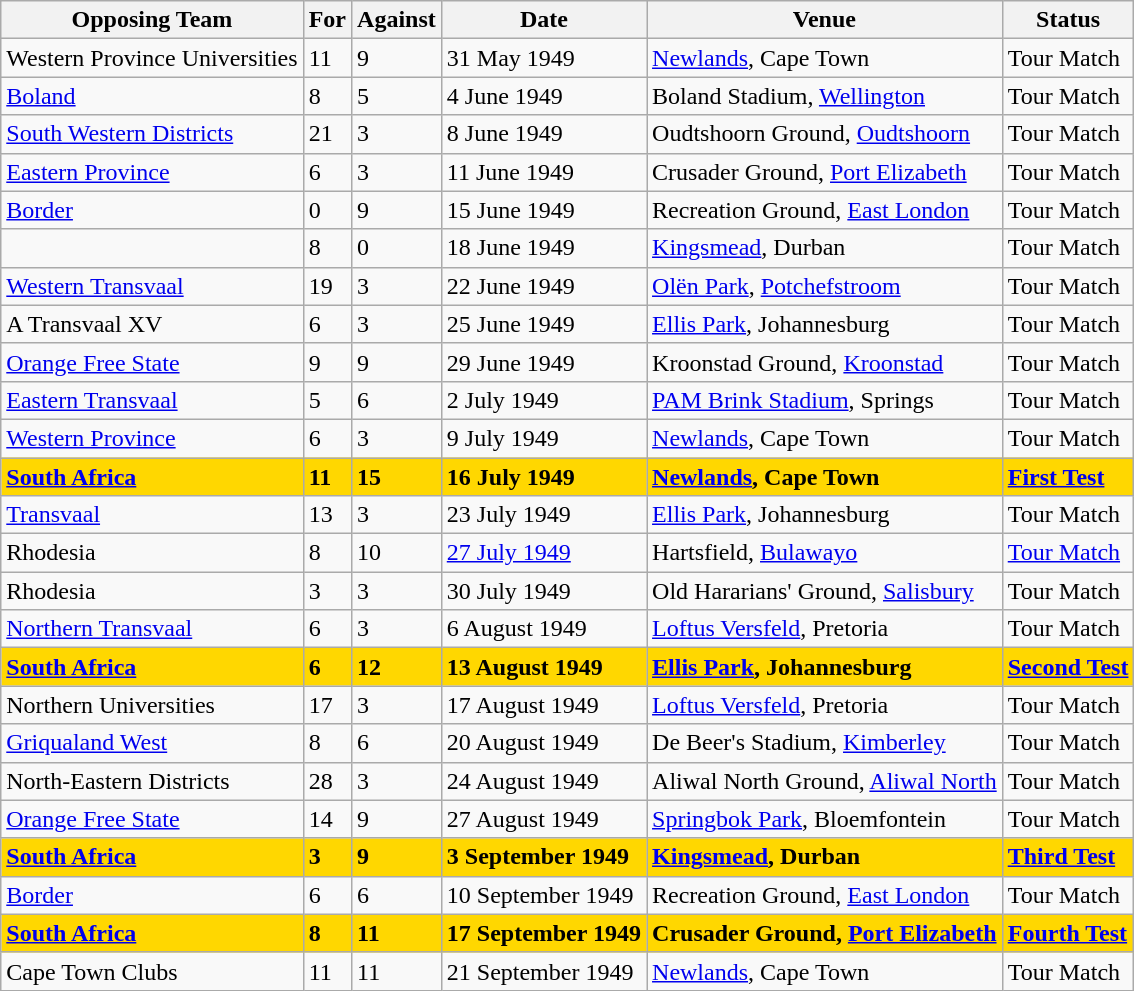<table class="wikitable">
<tr>
<th>Opposing Team</th>
<th>For</th>
<th>Against</th>
<th>Date</th>
<th>Venue</th>
<th>Status</th>
</tr>
<tr>
<td>Western Province Universities</td>
<td>11</td>
<td>9</td>
<td>31 May 1949</td>
<td><a href='#'>Newlands</a>, Cape Town</td>
<td>Tour Match</td>
</tr>
<tr>
<td><a href='#'>Boland</a></td>
<td>8</td>
<td>5</td>
<td>4 June 1949</td>
<td>Boland Stadium, <a href='#'>Wellington</a></td>
<td>Tour Match</td>
</tr>
<tr>
<td><a href='#'>South Western Districts</a></td>
<td>21</td>
<td>3</td>
<td>8 June 1949</td>
<td>Oudtshoorn Ground, <a href='#'>Oudtshoorn</a></td>
<td>Tour Match</td>
</tr>
<tr>
<td><a href='#'>Eastern Province</a></td>
<td>6</td>
<td>3</td>
<td>11 June 1949</td>
<td>Crusader Ground, <a href='#'>Port Elizabeth</a></td>
<td>Tour Match</td>
</tr>
<tr>
<td><a href='#'>Border</a></td>
<td>0</td>
<td>9</td>
<td>15 June 1949</td>
<td>Recreation Ground, <a href='#'>East London</a></td>
<td>Tour Match</td>
</tr>
<tr>
<td></td>
<td>8</td>
<td>0</td>
<td>18 June 1949</td>
<td><a href='#'>Kingsmead</a>, Durban</td>
<td>Tour Match</td>
</tr>
<tr>
<td><a href='#'>Western Transvaal</a></td>
<td>19</td>
<td>3</td>
<td>22 June 1949</td>
<td><a href='#'>Olën Park</a>, <a href='#'>Potchefstroom</a></td>
<td>Tour Match</td>
</tr>
<tr>
<td>A Transvaal XV</td>
<td>6</td>
<td>3</td>
<td>25 June 1949</td>
<td><a href='#'>Ellis Park</a>, Johannesburg</td>
<td>Tour Match</td>
</tr>
<tr>
<td><a href='#'>Orange Free State</a></td>
<td>9</td>
<td>9</td>
<td>29 June 1949</td>
<td>Kroonstad Ground, <a href='#'>Kroonstad</a></td>
<td>Tour Match</td>
</tr>
<tr>
<td><a href='#'>Eastern Transvaal</a></td>
<td>5</td>
<td>6</td>
<td>2 July 1949</td>
<td><a href='#'>PAM Brink Stadium</a>, Springs</td>
<td>Tour Match</td>
</tr>
<tr>
<td><a href='#'>Western Province</a></td>
<td>6</td>
<td>3</td>
<td>9 July 1949</td>
<td><a href='#'>Newlands</a>, Cape Town</td>
<td>Tour Match</td>
</tr>
<tr bgcolor=gold>
<td><strong><a href='#'>South Africa</a></strong></td>
<td><strong> 11 </strong></td>
<td><strong>15</strong></td>
<td><strong>16 July 1949</strong></td>
<td><strong><a href='#'>Newlands</a>, Cape Town </strong></td>
<td><strong><a href='#'>First Test</a></strong></td>
</tr>
<tr>
<td><a href='#'>Transvaal</a></td>
<td>13</td>
<td>3</td>
<td>23 July 1949</td>
<td><a href='#'>Ellis Park</a>, Johannesburg</td>
<td>Tour Match</td>
</tr>
<tr>
<td>Rhodesia</td>
<td>8</td>
<td>10</td>
<td><a href='#'>27 July 1949</a></td>
<td>Hartsfield, <a href='#'>Bulawayo</a></td>
<td><a href='#'>Tour Match</a></td>
</tr>
<tr>
<td>Rhodesia</td>
<td>3</td>
<td>3</td>
<td>30 July 1949</td>
<td>Old Hararians' Ground, <a href='#'>Salisbury</a></td>
<td>Tour Match</td>
</tr>
<tr>
<td><a href='#'>Northern Transvaal</a></td>
<td>6</td>
<td>3</td>
<td>6 August 1949</td>
<td><a href='#'>Loftus Versfeld</a>, Pretoria</td>
<td>Tour Match</td>
</tr>
<tr bgcolor=gold>
<td><strong><a href='#'>South Africa</a> </strong></td>
<td><strong> 6 </strong></td>
<td><strong> 12 </strong></td>
<td><strong> 13 August 1949 </strong></td>
<td><strong> <a href='#'>Ellis Park</a>, Johannesburg </strong></td>
<td><strong> <a href='#'>Second Test</a></strong></td>
</tr>
<tr>
<td>Northern Universities</td>
<td>17</td>
<td>3</td>
<td>17 August 1949</td>
<td><a href='#'>Loftus Versfeld</a>, Pretoria</td>
<td>Tour Match</td>
</tr>
<tr>
<td><a href='#'>Griqualand West</a></td>
<td>8</td>
<td>6</td>
<td>20 August 1949</td>
<td>De Beer's Stadium, <a href='#'>Kimberley</a></td>
<td>Tour Match</td>
</tr>
<tr>
<td>North-Eastern Districts</td>
<td>28</td>
<td>3</td>
<td>24 August 1949</td>
<td>Aliwal North Ground, <a href='#'>Aliwal North</a></td>
<td>Tour Match</td>
</tr>
<tr>
<td><a href='#'>Orange Free State</a></td>
<td>14</td>
<td>9</td>
<td>27 August 1949</td>
<td><a href='#'>Springbok Park</a>, Bloemfontein</td>
<td>Tour Match</td>
</tr>
<tr bgcolor=gold>
<td><strong><a href='#'>South Africa</a> </strong></td>
<td><strong> 3 </strong></td>
<td><strong> 9</strong></td>
<td><strong>3 September 1949 </strong></td>
<td><strong> <a href='#'>Kingsmead</a>, Durban </strong></td>
<td><strong> <a href='#'>Third Test</a></strong></td>
</tr>
<tr>
<td><a href='#'>Border</a></td>
<td>6</td>
<td>6</td>
<td>10 September 1949</td>
<td>Recreation Ground, <a href='#'>East London</a></td>
<td>Tour Match</td>
</tr>
<tr bgcolor=gold>
<td><strong><a href='#'>South Africa</a></strong></td>
<td><strong>8 </strong></td>
<td><strong> 11 </strong></td>
<td><strong> 17 September 1949</strong></td>
<td><strong> Crusader Ground, <a href='#'>Port Elizabeth</a> </strong></td>
<td><strong> <a href='#'>Fourth Test</a></strong></td>
</tr>
<tr>
<td>Cape Town Clubs</td>
<td>11</td>
<td>11</td>
<td>21 September 1949</td>
<td><a href='#'>Newlands</a>, Cape Town</td>
<td>Tour Match</td>
</tr>
</table>
